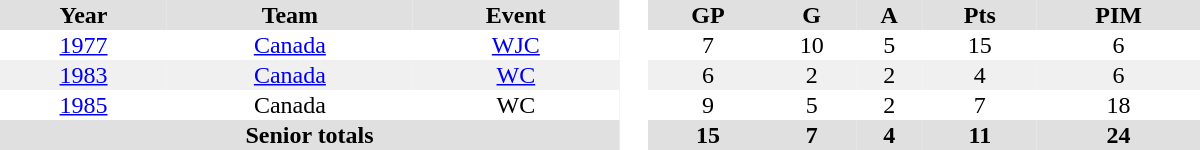<table border="0" cellpadding="1" cellspacing="0" style="text-align:center; width:50em">
<tr ALIGN="center" bgcolor="#e0e0e0">
<th>Year</th>
<th>Team</th>
<th>Event</th>
<th rowspan="99" bgcolor="#ffffff"> </th>
<th>GP</th>
<th>G</th>
<th>A</th>
<th>Pts</th>
<th>PIM</th>
</tr>
<tr>
<td><a href='#'>1977</a></td>
<td><a href='#'>Canada</a></td>
<td><a href='#'>WJC</a></td>
<td>7</td>
<td>10</td>
<td>5</td>
<td>15</td>
<td>6</td>
</tr>
<tr bgcolor="#f0f0f0">
<td><a href='#'>1983</a></td>
<td><a href='#'>Canada</a></td>
<td><a href='#'>WC</a></td>
<td>6</td>
<td>2</td>
<td>2</td>
<td>4</td>
<td>6</td>
</tr>
<tr>
<td><a href='#'>1985</a></td>
<td>Canada</td>
<td>WC</td>
<td>9</td>
<td>5</td>
<td>2</td>
<td>7</td>
<td>18</td>
</tr>
<tr bgcolor="#e0e0e0">
<th colspan="3">Senior totals</th>
<th>15</th>
<th>7</th>
<th>4</th>
<th>11</th>
<th>24</th>
</tr>
</table>
